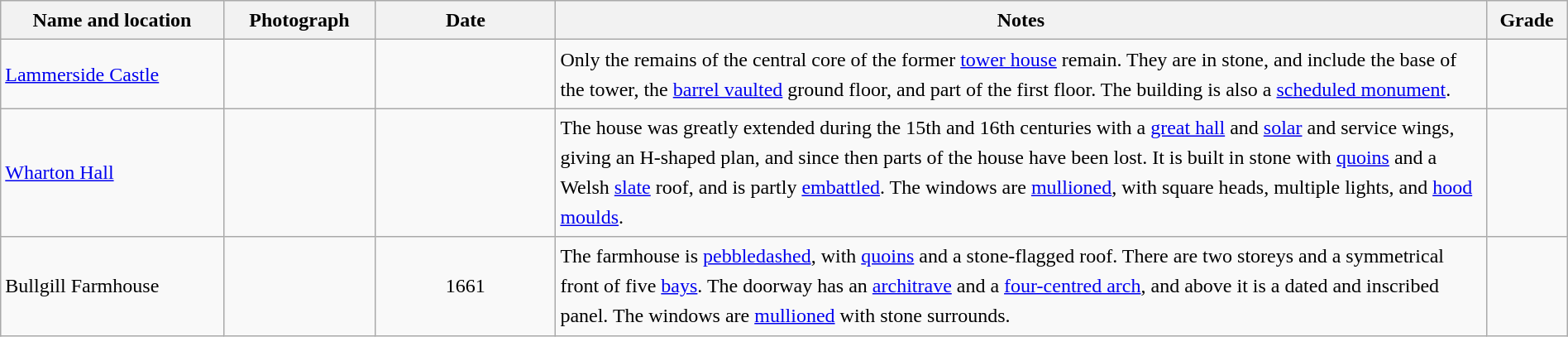<table class="wikitable sortable plainrowheaders" style="width:100%; border:0; text-align:left; line-height:150%;">
<tr>
<th scope="col"  style="width:150px">Name and location</th>
<th scope="col"  style="width:100px" class="unsortable">Photograph</th>
<th scope="col"  style="width:120px">Date</th>
<th scope="col"  style="width:650px" class="unsortable">Notes</th>
<th scope="col"  style="width:50px">Grade</th>
</tr>
<tr>
<td><a href='#'>Lammerside Castle</a><br><small></small></td>
<td></td>
<td align="center"></td>
<td>Only the remains of the central core of the former <a href='#'>tower house</a> remain.  They are in stone, and include the base of the tower, the <a href='#'>barrel vaulted</a> ground floor, and part of the first floor.  The building is also a <a href='#'>scheduled monument</a>.</td>
<td align="center" ></td>
</tr>
<tr>
<td><a href='#'>Wharton Hall</a><br><small></small></td>
<td></td>
<td align="center"></td>
<td>The house was greatly extended during the 15th and 16th centuries with a <a href='#'>great hall</a> and <a href='#'>solar</a> and service wings, giving an H-shaped plan, and since then parts of the house have been lost.  It is built in stone with <a href='#'>quoins</a> and a Welsh <a href='#'>slate</a> roof, and is partly <a href='#'>embattled</a>.  The windows are <a href='#'>mullioned</a>, with square heads, multiple lights, and <a href='#'>hood moulds</a>.</td>
<td align="center" ></td>
</tr>
<tr>
<td>Bullgill Farmhouse<br><small></small></td>
<td></td>
<td align="center">1661</td>
<td>The farmhouse is <a href='#'>pebbledashed</a>, with <a href='#'>quoins</a> and a stone-flagged roof.  There are two storeys and a symmetrical front of five <a href='#'>bays</a>.  The doorway has an <a href='#'>architrave</a> and a <a href='#'>four-centred arch</a>, and above it is a dated and inscribed panel.  The windows are <a href='#'>mullioned</a> with stone surrounds.</td>
<td align="center" ></td>
</tr>
<tr>
</tr>
</table>
